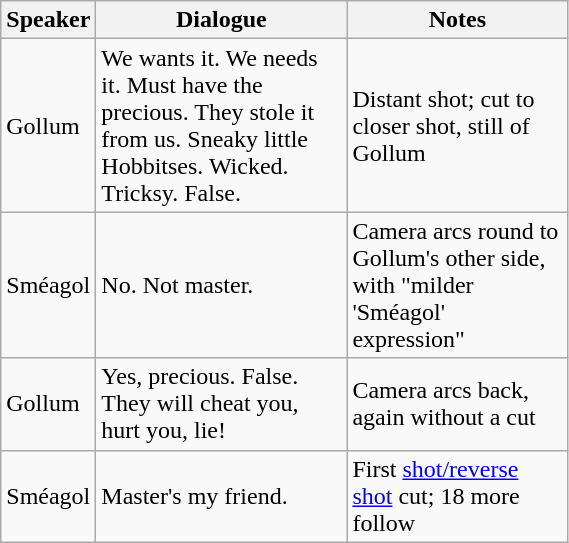<table class="wikitable floatright">
<tr>
<th style="width:  55px;">Speaker</th>
<th style="width: 160px;">Dialogue</th>
<th style="width: 140px;">Notes</th>
</tr>
<tr>
<td>Gollum</td>
<td>We wants it. We needs it. Must have the precious. They stole it from us. Sneaky little Hobbitses. Wicked. Tricksy. False.</td>
<td>Distant shot; cut to closer shot, still of Gollum</td>
</tr>
<tr>
<td>Sméagol</td>
<td>No. Not master.</td>
<td>Camera arcs round to Gollum's other side, with "milder 'Sméagol' expression"</td>
</tr>
<tr>
<td>Gollum</td>
<td>Yes, precious. False. They will cheat you, hurt you, lie!</td>
<td>Camera arcs back, again without a cut</td>
</tr>
<tr>
<td>Sméagol</td>
<td>Master's my friend.</td>
<td>First <a href='#'>shot/reverse shot</a> cut; 18 more follow</td>
</tr>
</table>
